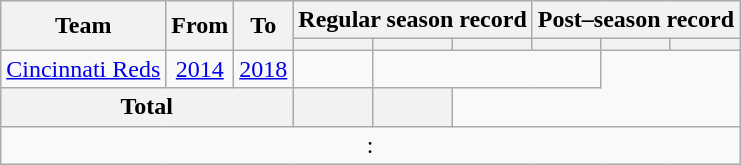<table class="wikitable" Style="text-align: center">
<tr>
<th rowspan="2">Team</th>
<th rowspan="2">From</th>
<th rowspan="2">To</th>
<th colspan="3">Regular season record</th>
<th colspan="3">Post–season record</th>
</tr>
<tr>
<th></th>
<th></th>
<th></th>
<th></th>
<th></th>
<th></th>
</tr>
<tr>
<td><a href='#'>Cincinnati Reds</a></td>
<td><a href='#'>2014</a></td>
<td><a href='#'>2018</a></td>
<td></td>
<td colspan="3"></td>
</tr>
<tr>
<th colspan="3">Total</th>
<th></th>
<th></th>
</tr>
<tr>
<td colspan="9">:</td>
</tr>
</table>
